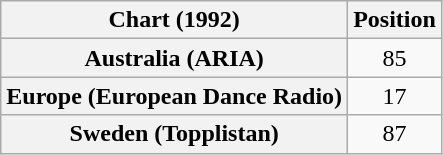<table class="wikitable plainrowheaders" style="text-align:center">
<tr>
<th scope="col">Chart (1992)</th>
<th scope="col">Position</th>
</tr>
<tr>
<th scope="row">Australia (ARIA)</th>
<td>85</td>
</tr>
<tr>
<th scope="row">Europe (European Dance Radio)</th>
<td>17</td>
</tr>
<tr>
<th scope="row">Sweden (Topplistan)</th>
<td>87</td>
</tr>
</table>
